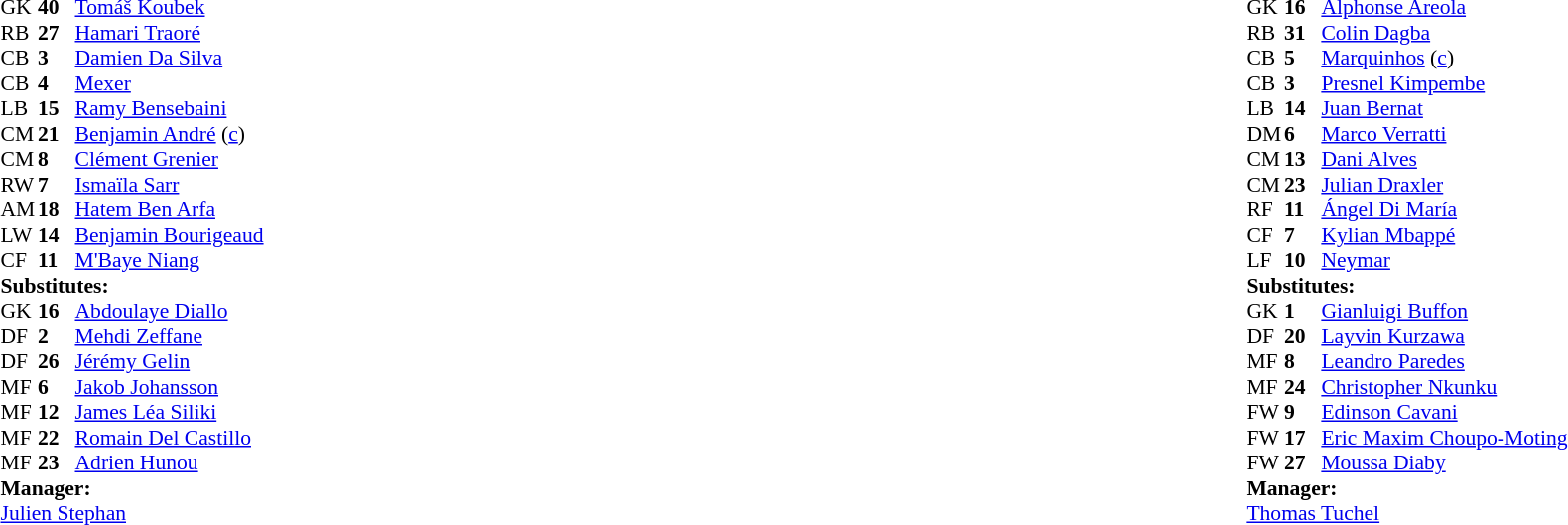<table width="100%">
<tr>
<td valign="top" width="40%"><br><table style="font-size:90%" cellspacing="0" cellpadding="0">
<tr>
<th width=25></th>
<th width=25></th>
</tr>
<tr>
<td>GK</td>
<td><strong>40</strong></td>
<td> <a href='#'>Tomáš Koubek</a></td>
</tr>
<tr>
<td>RB</td>
<td><strong>27</strong></td>
<td> <a href='#'>Hamari Traoré</a></td>
</tr>
<tr>
<td>CB</td>
<td><strong>3</strong></td>
<td> <a href='#'>Damien Da Silva</a></td>
</tr>
<tr>
<td>CB</td>
<td><strong>4</strong></td>
<td> <a href='#'>Mexer</a></td>
<td></td>
</tr>
<tr>
<td>LB</td>
<td><strong>15</strong></td>
<td> <a href='#'>Ramy Bensebaini</a></td>
<td></td>
</tr>
<tr>
<td>CM</td>
<td><strong>21</strong></td>
<td> <a href='#'>Benjamin André</a> (<a href='#'>c</a>)</td>
<td></td>
</tr>
<tr>
<td>CM</td>
<td><strong>8</strong></td>
<td> <a href='#'>Clément Grenier</a></td>
<td></td>
</tr>
<tr>
<td>RW</td>
<td><strong>7</strong></td>
<td> <a href='#'>Ismaïla Sarr</a></td>
</tr>
<tr>
<td>AM</td>
<td><strong>18</strong></td>
<td> <a href='#'>Hatem Ben Arfa</a></td>
</tr>
<tr>
<td>LW</td>
<td><strong>14</strong></td>
<td> <a href='#'>Benjamin Bourigeaud</a></td>
<td></td>
<td></td>
</tr>
<tr>
<td>CF</td>
<td><strong>11</strong></td>
<td> <a href='#'>M'Baye Niang</a></td>
<td></td>
</tr>
<tr>
<td colspan=3><strong>Substitutes:</strong></td>
</tr>
<tr>
<td>GK</td>
<td><strong>16</strong></td>
<td> <a href='#'>Abdoulaye Diallo</a></td>
</tr>
<tr>
<td>DF</td>
<td><strong>2</strong></td>
<td> <a href='#'>Mehdi Zeffane</a></td>
</tr>
<tr>
<td>DF</td>
<td><strong>26</strong></td>
<td> <a href='#'>Jérémy Gelin</a></td>
</tr>
<tr>
<td>MF</td>
<td><strong>6</strong></td>
<td> <a href='#'>Jakob Johansson</a></td>
</tr>
<tr>
<td>MF</td>
<td><strong>12</strong></td>
<td> <a href='#'>James Léa Siliki</a></td>
<td></td>
<td></td>
</tr>
<tr>
<td>MF</td>
<td><strong>22</strong></td>
<td> <a href='#'>Romain Del Castillo</a></td>
</tr>
<tr>
<td>MF</td>
<td><strong>23</strong></td>
<td> <a href='#'>Adrien Hunou</a></td>
</tr>
<tr>
<td colspan=3><strong>Manager:</strong></td>
</tr>
<tr>
<td colspan=3> <a href='#'>Julien Stephan</a></td>
</tr>
</table>
</td>
<td valign="top"></td>
<td valign="top" width="50%"><br><table style="font-size:90%; margin:auto" cellspacing="0" cellpadding="0">
<tr>
<th width=25></th>
<th width=25></th>
</tr>
<tr>
<td>GK</td>
<td><strong>16</strong></td>
<td> <a href='#'>Alphonse Areola</a></td>
</tr>
<tr>
<td>RB</td>
<td><strong>31</strong></td>
<td> <a href='#'>Colin Dagba</a></td>
<td></td>
<td></td>
</tr>
<tr>
<td>CB</td>
<td><strong>5</strong></td>
<td> <a href='#'>Marquinhos</a> (<a href='#'>c</a>)</td>
</tr>
<tr>
<td>CB</td>
<td><strong>3</strong></td>
<td> <a href='#'>Presnel Kimpembe</a></td>
</tr>
<tr>
<td>LB</td>
<td><strong>14</strong></td>
<td> <a href='#'>Juan Bernat</a></td>
</tr>
<tr>
<td>DM</td>
<td><strong>6</strong></td>
<td> <a href='#'>Marco Verratti</a></td>
<td></td>
</tr>
<tr>
<td>CM</td>
<td><strong>13</strong></td>
<td> <a href='#'>Dani Alves</a></td>
</tr>
<tr>
<td>CM</td>
<td><strong>23</strong></td>
<td> <a href='#'>Julian Draxler</a></td>
<td></td>
<td></td>
</tr>
<tr>
<td>RF</td>
<td><strong>11</strong></td>
<td> <a href='#'>Ángel Di María</a></td>
<td></td>
<td></td>
</tr>
<tr>
<td>CF</td>
<td><strong>7</strong></td>
<td> <a href='#'>Kylian Mbappé</a></td>
<td></td>
</tr>
<tr>
<td>LF</td>
<td><strong>10</strong></td>
<td> <a href='#'>Neymar</a></td>
<td></td>
</tr>
<tr>
<td colspan=3><strong>Substitutes:</strong></td>
</tr>
<tr>
<td>GK</td>
<td><strong>1</strong></td>
<td> <a href='#'>Gianluigi Buffon</a></td>
</tr>
<tr>
<td>DF</td>
<td><strong>20</strong></td>
<td> <a href='#'>Layvin Kurzawa</a></td>
</tr>
<tr>
<td>MF</td>
<td><strong>8</strong></td>
<td> <a href='#'>Leandro Paredes</a></td>
<td></td>
<td></td>
</tr>
<tr>
<td>MF</td>
<td><strong>24</strong></td>
<td> <a href='#'>Christopher Nkunku</a></td>
<td></td>
<td></td>
<td></td>
</tr>
<tr>
<td>FW</td>
<td><strong>9</strong></td>
<td> <a href='#'>Edinson Cavani</a></td>
<td></td>
<td></td>
</tr>
<tr>
<td>FW</td>
<td><strong>17</strong></td>
<td> <a href='#'>Eric Maxim Choupo-Moting</a></td>
</tr>
<tr>
<td>FW</td>
<td><strong>27</strong></td>
<td> <a href='#'>Moussa Diaby</a></td>
<td></td>
<td></td>
<td></td>
</tr>
<tr>
<td colspan=3><strong>Manager:</strong></td>
</tr>
<tr>
<td colspan=3> <a href='#'>Thomas Tuchel</a></td>
</tr>
</table>
</td>
</tr>
</table>
